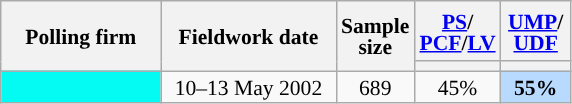<table class="wikitable sortable" style="text-align:center;font-size:90%;line-height:14px;">
<tr style="height:40px;">
<th style="width:100px;" rowspan="2">Polling firm</th>
<th style="width:110px;" rowspan="2">Fieldwork date</th>
<th style="width:35px;" rowspan="2">Sample<br>size</th>
<th class="unsortable" style="width:40px;"><a href='#'>PS</a>/<br><a href='#'>PCF</a>/<a href='#'>LV</a></th>
<th class="unsortable" style="width:40px;"><a href='#'>UMP</a>/<br><a href='#'>UDF</a></th>
</tr>
<tr>
<th style="background:"></th>
<th style="background:"></th>
</tr>
<tr>
<td style="background:#04FBF4;"></td>
<td data-sort-value="2002-05-13">10–13 May 2002</td>
<td>689</td>
<td>45%</td>
<td style="background:#B9DAFF;"><strong>55%</strong></td>
</tr>
</table>
